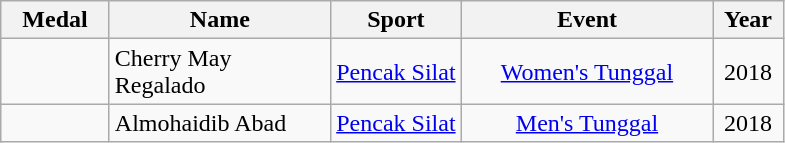<table class="wikitable"  style="font-size:100%;  text-align:center;">
<tr>
<th width="65">Medal</th>
<th width="140">Name</th>
<th width="80">Sport</th>
<th width="160">Event</th>
<th width="40">Year</th>
</tr>
<tr>
<td></td>
<td align=left>Cherry May Regalado</td>
<td><a href='#'>Pencak Silat</a></td>
<td><a href='#'>Women's Tunggal</a></td>
<td>2018</td>
</tr>
<tr>
<td></td>
<td align=left>Almohaidib Abad</td>
<td><a href='#'>Pencak Silat</a></td>
<td><a href='#'>Men's Tunggal</a></td>
<td>2018</td>
</tr>
</table>
